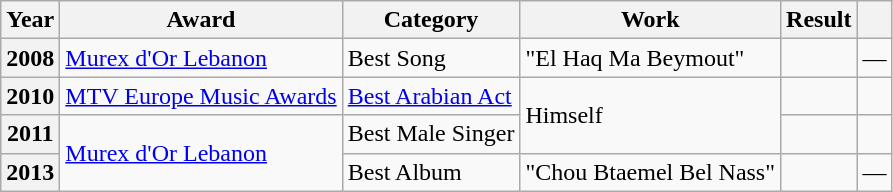<table class="wikitable sortable plainrowheaders">
<tr>
<th scope="col">Year</th>
<th scope="col">Award</th>
<th scope="col">Category</th>
<th scope="col">Work</th>
<th>Result</th>
<th class="unsortable" scope="col"></th>
</tr>
<tr>
<th scope="row">2008</th>
<td><a href='#'>Murex d'Or Lebanon</a></td>
<td>Best Song</td>
<td>"El Haq Ma Beymout"</td>
<td></td>
<td style="text-align: center;">—</td>
</tr>
<tr>
<th scope="row">2010</th>
<td><a href='#'>MTV Europe Music Awards</a></td>
<td><a href='#'>Best Arabian Act</a></td>
<td rowspan="2">Himself</td>
<td></td>
<td style="text-align: center;"></td>
</tr>
<tr>
<th scope="row">2011</th>
<td rowspan="2"><a href='#'>Murex d'Or Lebanon</a></td>
<td>Best Male Singer</td>
<td></td>
<td style="text-align: center;"></td>
</tr>
<tr>
<th scope="row">2013</th>
<td>Best Album</td>
<td>"Chou Btaemel Bel Nass"</td>
<td></td>
<td style="text-align: center;">—</td>
</tr>
</table>
